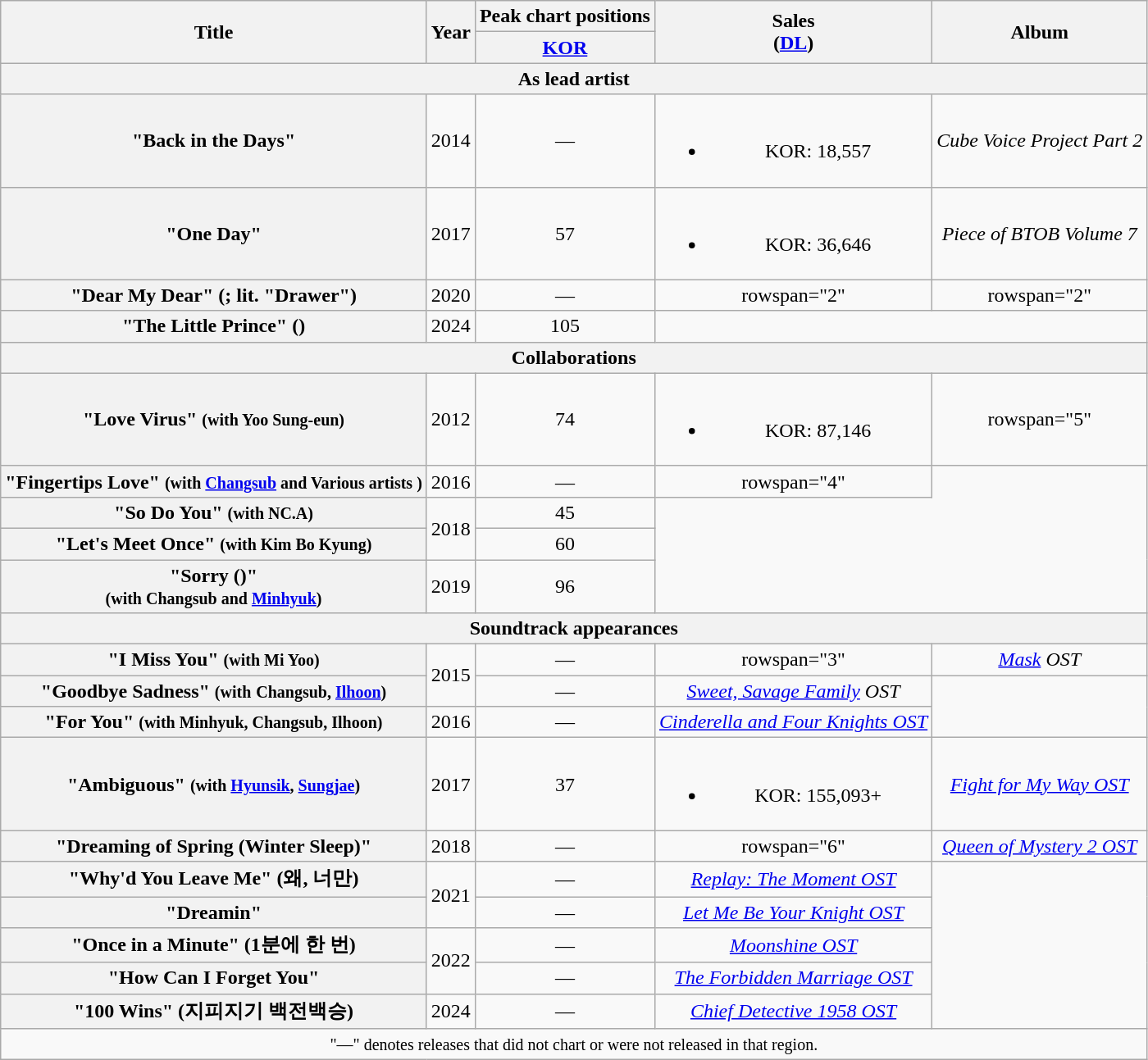<table class="wikitable plainrowheaders" style="text-align:center;">
<tr>
<th scope="col" rowspan="2">Title</th>
<th scope="col" rowspan="2">Year</th>
<th scope="col">Peak chart positions</th>
<th scope="col" rowspan="2">Sales<br>(<a href='#'>DL</a>)</th>
<th scope="col" rowspan="2">Album</th>
</tr>
<tr>
<th scope="col"><a href='#'>KOR</a><br></th>
</tr>
<tr>
<th colspan="5">As lead artist</th>
</tr>
<tr>
<th scope="row">"Back in the Days"</th>
<td>2014</td>
<td>—</td>
<td><br><ul><li>KOR: 18,557</li></ul></td>
<td><em>Cube Voice Project Part 2</em></td>
</tr>
<tr>
<th scope="row">"One Day"</th>
<td>2017</td>
<td>57</td>
<td><br><ul><li>KOR: 36,646</li></ul></td>
<td><em>Piece of BTOB Volume 7</em></td>
</tr>
<tr>
<th scope="row">"Dear My Dear" (; lit. "Drawer")</th>
<td>2020</td>
<td>—</td>
<td>rowspan="2" </td>
<td>rowspan="2" </td>
</tr>
<tr>
<th scope="row">"The Little Prince" ()</th>
<td>2024</td>
<td>105</td>
</tr>
<tr>
<th colspan="5">Collaborations</th>
</tr>
<tr>
<th scope="row">"Love Virus" <small>(with Yoo Sung-eun)</small></th>
<td>2012</td>
<td>74</td>
<td><br><ul><li>KOR: 87,146</li></ul></td>
<td>rowspan="5" </td>
</tr>
<tr>
<th scope="row">"Fingertips Love" <small>(with <a href='#'>Changsub</a> and Various artists )</small></th>
<td>2016</td>
<td>—</td>
<td>rowspan="4" </td>
</tr>
<tr>
<th scope="row">"So Do You" <small>(with NC.A)</small></th>
<td rowspan="2">2018</td>
<td>45</td>
</tr>
<tr>
<th scope="row">"Let's Meet Once" <small>(with Kim Bo Kyung)</small></th>
<td>60</td>
</tr>
<tr>
<th scope="row">"Sorry ()" <br><small>(with Changsub and <a href='#'>Minhyuk</a>)</small></th>
<td>2019</td>
<td>96</td>
</tr>
<tr>
<th colspan="5">Soundtrack appearances</th>
</tr>
<tr>
<th scope="row">"I Miss You" <small>(with Mi Yoo)</small></th>
<td rowspan="2">2015</td>
<td>—</td>
<td>rowspan="3" </td>
<td><em><a href='#'>Mask</a> OST</em></td>
</tr>
<tr>
<th scope="row">"Goodbye Sadness" <small>(with</small> <small>Changsub, <a href='#'>Ilhoon</a>)</small></th>
<td>—</td>
<td><em><a href='#'>Sweet, Savage Family</a> OST</em></td>
</tr>
<tr>
<th scope="row">"For You" <small>(with Minhyuk, Changsub, Ilhoon)</small></th>
<td>2016</td>
<td>—</td>
<td><em><a href='#'>Cinderella and Four Knights OST</a></em></td>
</tr>
<tr>
<th scope="row">"Ambiguous" <small>(with <a href='#'>Hyunsik</a>, <a href='#'>Sungjae</a>)</small></th>
<td>2017</td>
<td>37</td>
<td><br><ul><li>KOR: 155,093+</li></ul></td>
<td><em><a href='#'>Fight for My Way OST</a></em></td>
</tr>
<tr>
<th scope="row">"Dreaming of Spring (Winter Sleep)"</th>
<td>2018</td>
<td>—</td>
<td>rowspan="6" </td>
<td><em><a href='#'>Queen of Mystery 2 OST</a></em></td>
</tr>
<tr>
<th scope="row">"Why'd You Leave Me" (왜, 너만)</th>
<td rowspan="2">2021</td>
<td>—</td>
<td><em><a href='#'>Replay: The Moment OST</a></em></td>
</tr>
<tr>
<th scope="row">"Dreamin"</th>
<td>—</td>
<td><em><a href='#'>Let Me Be Your Knight OST</a></em></td>
</tr>
<tr>
<th scope="row">"Once in a Minute" (1분에 한 번)</th>
<td rowspan="2">2022</td>
<td>—</td>
<td><em><a href='#'>Moonshine OST</a></em></td>
</tr>
<tr>
<th scope="row">"How Can I Forget You"</th>
<td>—</td>
<td><em><a href='#'>The Forbidden Marriage OST</a></em></td>
</tr>
<tr>
<th scope="row">"100 Wins" (지피지기 백전백승)</th>
<td>2024</td>
<td>—</td>
<td><em><a href='#'>Chief Detective 1958 OST</a></em></td>
</tr>
<tr>
<td colspan="5"><small>"—" denotes releases that did not chart or were not released in that region.</small></td>
</tr>
</table>
